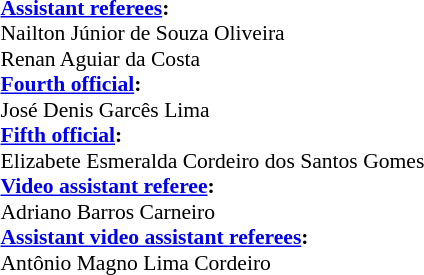<table width=50% style="font-size: 90%">
<tr>
<td><br><strong><a href='#'>Assistant referees</a>:</strong>
<br>Nailton Júnior de Souza Oliveira
<br>Renan Aguiar da Costa
<br><strong><a href='#'>Fourth official</a>:</strong>
<br>José Denis Garcês Lima
<br><strong><a href='#'>Fifth official</a>:</strong>
<br>Elizabete Esmeralda Cordeiro dos Santos Gomes
<br><strong><a href='#'>Video assistant referee</a>:</strong>
<br>Adriano Barros Carneiro
<br><strong><a href='#'>Assistant video assistant referees</a>:</strong>
<br>Antônio Magno Lima Cordeiro</td>
</tr>
</table>
